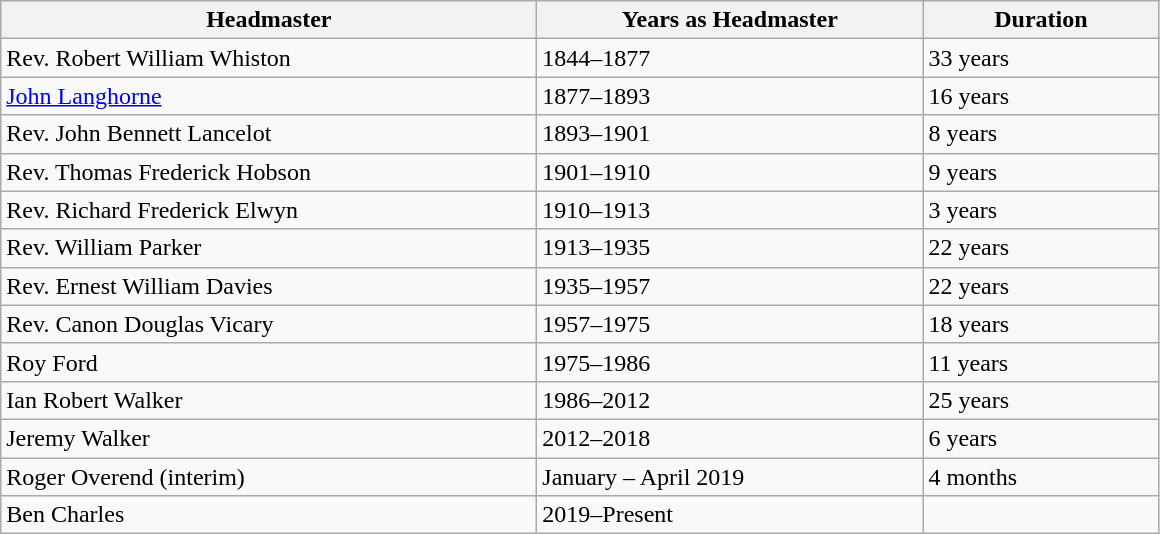<table class="wikitable">
<tr>
<th width="350">Headmaster</th>
<th width="250">Years as Headmaster</th>
<th width="150">Duration</th>
</tr>
<tr>
<td>Rev. Robert William Whiston</td>
<td>1844–1877</td>
<td>33 years</td>
</tr>
<tr>
<td><a href='#'>John Langhorne</a></td>
<td>1877–1893</td>
<td>16 years</td>
</tr>
<tr>
<td>Rev. John Bennett Lancelot</td>
<td>1893–1901</td>
<td>8 years</td>
</tr>
<tr>
<td>Rev. Thomas Frederick Hobson</td>
<td>1901–1910</td>
<td>9 years</td>
</tr>
<tr>
<td>Rev. Richard Frederick Elwyn</td>
<td>1910–1913</td>
<td>3 years</td>
</tr>
<tr>
<td>Rev. William Parker</td>
<td>1913–1935</td>
<td>22 years</td>
</tr>
<tr>
<td>Rev. Ernest William Davies</td>
<td>1935–1957</td>
<td>22 years</td>
</tr>
<tr>
<td>Rev. Canon Douglas Vicary</td>
<td>1957–1975</td>
<td>18 years</td>
</tr>
<tr>
<td>Roy Ford</td>
<td>1975–1986</td>
<td>11 years</td>
</tr>
<tr>
<td>Ian Robert Walker</td>
<td>1986–2012</td>
<td>25 years</td>
</tr>
<tr>
<td>Jeremy Walker</td>
<td>2012–2018</td>
<td>6 years</td>
</tr>
<tr>
<td>Roger Overend (interim)</td>
<td>January – April 2019</td>
<td>4 months</td>
</tr>
<tr>
<td>Ben Charles</td>
<td>2019–Present</td>
<td></td>
</tr>
</table>
